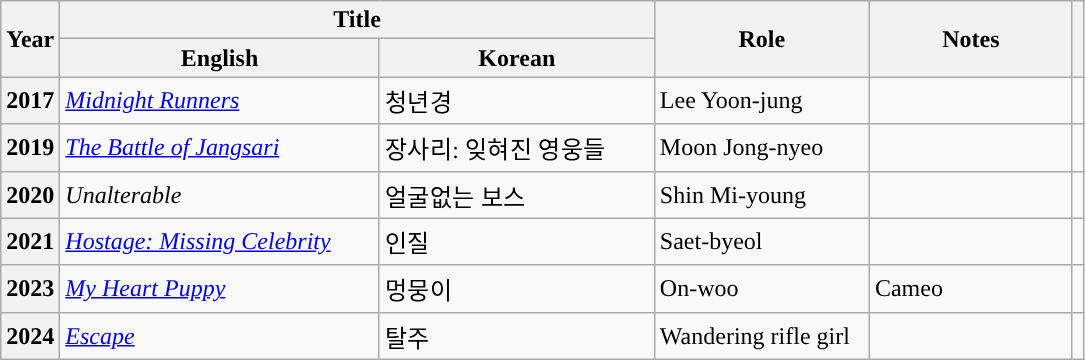<table class="wikitable sortable plainrowheaders">
<tr>
<th scope="col" rowspan="2">Year</th>
<th scope="col" colspan="2">Title</th>
<th scope="col" rowspan="2" style="width:8.5em;">Role</th>
<th scope="col" rowspan="2" style="width:8em;">Notes</th>
<th scope="col" rowspan="2" class="unsortable"></th>
</tr>
<tr>
<th scope="col" style="width:12.85em;">English</th>
<th scope="col" style="width:11em;">Korean</th>
</tr>
<tr>
<th scope="row">2017</th>
<td><em><a href='#'>Midnight Runners</a></em></td>
<td>청년경</td>
<td>Lee Yoon-jung</td>
<td></td>
<td style="text-align:center"></td>
</tr>
<tr>
<th scope="row">2019</th>
<td><em><a href='#'>The Battle of Jangsari</a></em></td>
<td>장사리: 잊혀진 영웅들</td>
<td>Moon Jong-nyeo</td>
<td></td>
<td style="text-align:center"></td>
</tr>
<tr>
<th scope="row">2020</th>
<td><em>Unalterable</em></td>
<td>얼굴없는 보스</td>
<td>Shin Mi-young</td>
<td></td>
<td style="text-align:center"></td>
</tr>
<tr>
<th scope="row">2021</th>
<td><em><a href='#'>Hostage: Missing Celebrity</a></em></td>
<td>인질</td>
<td>Saet-byeol</td>
<td></td>
<td style="text-align:center"></td>
</tr>
<tr>
<th scope="row">2023</th>
<td><em><a href='#'>My Heart Puppy</a></em></td>
<td>멍뭉이</td>
<td>On-woo</td>
<td>Cameo</td>
<td style="text-align:center"></td>
</tr>
<tr>
<th scope="row">2024</th>
<td><em><a href='#'>Escape</a></em></td>
<td>탈주</td>
<td>Wandering rifle girl</td>
<td></td>
<td></td>
</tr>
</table>
